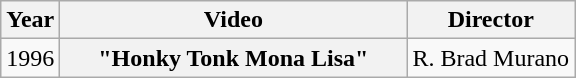<table class="wikitable plainrowheaders">
<tr>
<th>Year</th>
<th style="width:14em;">Video</th>
<th>Director</th>
</tr>
<tr>
<td>1996</td>
<th scope="row">"Honky Tonk Mona Lisa"</th>
<td>R. Brad Murano</td>
</tr>
</table>
